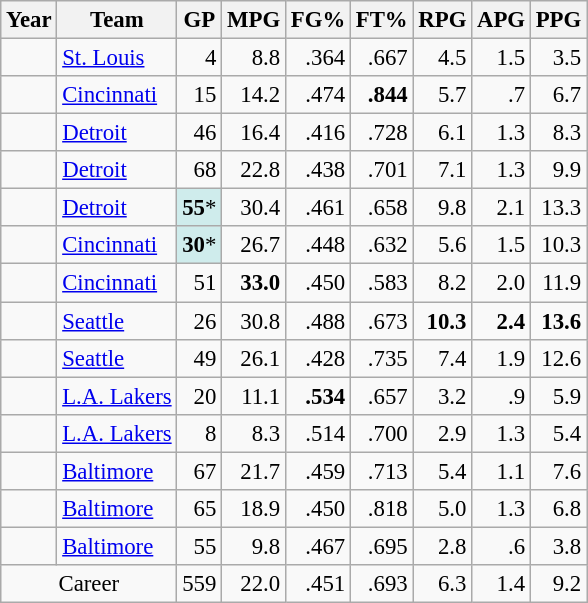<table class="wikitable sortable" style="font-size:95%; text-align:right;">
<tr>
<th>Year</th>
<th>Team</th>
<th>GP</th>
<th>MPG</th>
<th>FG%</th>
<th>FT%</th>
<th>RPG</th>
<th>APG</th>
<th>PPG</th>
</tr>
<tr>
<td style="text-align:left;"></td>
<td style="text-align:left;"><a href='#'>St. Louis</a></td>
<td>4</td>
<td>8.8</td>
<td>.364</td>
<td>.667</td>
<td>4.5</td>
<td>1.5</td>
<td>3.5</td>
</tr>
<tr>
<td style="text-align:left;"></td>
<td style="text-align:left;"><a href='#'>Cincinnati</a></td>
<td>15</td>
<td>14.2</td>
<td>.474</td>
<td><strong>.844</strong></td>
<td>5.7</td>
<td>.7</td>
<td>6.7</td>
</tr>
<tr>
<td style="text-align:left;"></td>
<td style="text-align:left;"><a href='#'>Detroit</a></td>
<td>46</td>
<td>16.4</td>
<td>.416</td>
<td>.728</td>
<td>6.1</td>
<td>1.3</td>
<td>8.3</td>
</tr>
<tr>
<td style="text-align:left;"></td>
<td style="text-align:left;"><a href='#'>Detroit</a></td>
<td>68</td>
<td>22.8</td>
<td>.438</td>
<td>.701</td>
<td>7.1</td>
<td>1.3</td>
<td>9.9</td>
</tr>
<tr>
<td style="text-align:left;"></td>
<td style="text-align:left;"><a href='#'>Detroit</a></td>
<td style="background:#CFECEC;"><strong>55</strong>*</td>
<td>30.4</td>
<td>.461</td>
<td>.658</td>
<td>9.8</td>
<td>2.1</td>
<td>13.3</td>
</tr>
<tr>
<td style="text-align:left;"></td>
<td style="text-align:left;"><a href='#'>Cincinnati</a></td>
<td style="background:#CFECEC;"><strong>30</strong>*</td>
<td>26.7</td>
<td>.448</td>
<td>.632</td>
<td>5.6</td>
<td>1.5</td>
<td>10.3</td>
</tr>
<tr>
<td style="text-align:left;"></td>
<td style="text-align:left;"><a href='#'>Cincinnati</a></td>
<td>51</td>
<td><strong>33.0</strong></td>
<td>.450</td>
<td>.583</td>
<td>8.2</td>
<td>2.0</td>
<td>11.9</td>
</tr>
<tr>
<td style="text-align:left;"></td>
<td style="text-align:left;"><a href='#'>Seattle</a></td>
<td>26</td>
<td>30.8</td>
<td>.488</td>
<td>.673</td>
<td><strong>10.3</strong></td>
<td><strong>2.4</strong></td>
<td><strong>13.6</strong></td>
</tr>
<tr>
<td style="text-align:left;"></td>
<td style="text-align:left;"><a href='#'>Seattle</a></td>
<td>49</td>
<td>26.1</td>
<td>.428</td>
<td>.735</td>
<td>7.4</td>
<td>1.9</td>
<td>12.6</td>
</tr>
<tr>
<td style="text-align:left;"></td>
<td style="text-align:left;"><a href='#'>L.A. Lakers</a></td>
<td>20</td>
<td>11.1</td>
<td><strong>.534</strong></td>
<td>.657</td>
<td>3.2</td>
<td>.9</td>
<td>5.9</td>
</tr>
<tr>
<td style="text-align:left;"></td>
<td style="text-align:left;"><a href='#'>L.A. Lakers</a></td>
<td>8</td>
<td>8.3</td>
<td>.514</td>
<td>.700</td>
<td>2.9</td>
<td>1.3</td>
<td>5.4</td>
</tr>
<tr>
<td style="text-align:left;"></td>
<td style="text-align:left;"><a href='#'>Baltimore</a></td>
<td>67</td>
<td>21.7</td>
<td>.459</td>
<td>.713</td>
<td>5.4</td>
<td>1.1</td>
<td>7.6</td>
</tr>
<tr>
<td style="text-align:left;"></td>
<td style="text-align:left;"><a href='#'>Baltimore</a></td>
<td>65</td>
<td>18.9</td>
<td>.450</td>
<td>.818</td>
<td>5.0</td>
<td>1.3</td>
<td>6.8</td>
</tr>
<tr>
<td style="text-align:left;"></td>
<td style="text-align:left;"><a href='#'>Baltimore</a></td>
<td>55</td>
<td>9.8</td>
<td>.467</td>
<td>.695</td>
<td>2.8</td>
<td>.6</td>
<td>3.8</td>
</tr>
<tr class="sortbottom">
<td style="text-align:center;" colspan="2">Career</td>
<td>559</td>
<td>22.0</td>
<td>.451</td>
<td>.693</td>
<td>6.3</td>
<td>1.4</td>
<td>9.2</td>
</tr>
</table>
